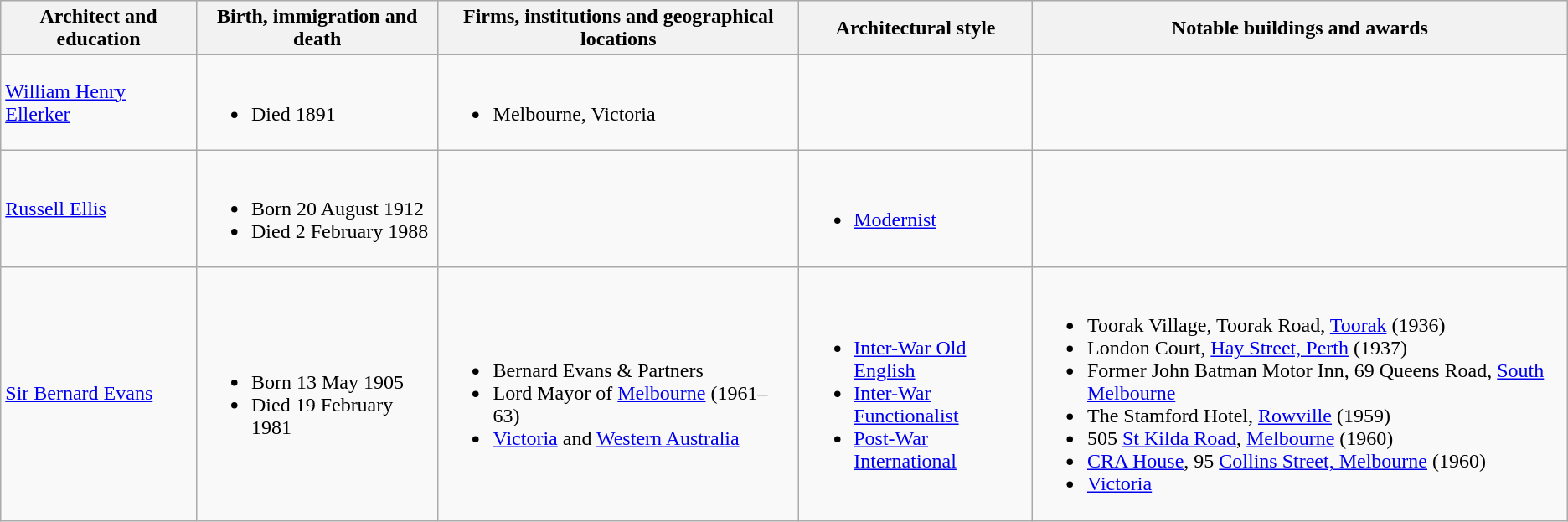<table class="wikitable">
<tr style="background:#efefef;">
<th>Architect and education</th>
<th>Birth, immigration and death</th>
<th>Firms, institutions and geographical locations</th>
<th>Architectural style</th>
<th>Notable buildings and awards</th>
</tr>
<tr>
<td><a href='#'>William Henry Ellerker</a></td>
<td><br><ul><li>Died 1891</li></ul></td>
<td><br><ul><li>Melbourne, Victoria</li></ul></td>
<td></td>
<td></td>
</tr>
<tr>
<td><a href='#'>Russell Ellis</a></td>
<td><br><ul><li>Born 20 August 1912</li><li>Died 2 February 1988</li></ul></td>
<td></td>
<td><br><ul><li><a href='#'>Modernist</a></li></ul></td>
<td></td>
</tr>
<tr>
<td><a href='#'>Sir Bernard Evans</a> </td>
<td><br><ul><li>Born 13 May 1905</li><li>Died 19 February 1981</li></ul></td>
<td><br><ul><li>Bernard Evans & Partners</li><li>Lord Mayor of <a href='#'>Melbourne</a> (1961–63)</li><li><a href='#'>Victoria</a> and <a href='#'>Western Australia</a></li></ul></td>
<td><br><ul><li><a href='#'>Inter-War Old English</a></li><li><a href='#'>Inter-War Functionalist</a></li><li><a href='#'>Post-War International</a></li></ul></td>
<td><br><ul><li>Toorak Village, Toorak Road, <a href='#'>Toorak</a> (1936)</li><li>London Court, <a href='#'>Hay Street, Perth</a> (1937)</li><li>Former John Batman Motor Inn, 69 Queens Road, <a href='#'>South Melbourne</a></li><li>The Stamford Hotel, <a href='#'>Rowville</a> (1959)</li><li>505 <a href='#'>St Kilda Road</a>, <a href='#'>Melbourne</a> (1960)</li><li><a href='#'>CRA House</a>, 95 <a href='#'>Collins Street, Melbourne</a> (1960)</li><li><a href='#'>Victoria</a></li></ul></td>
</tr>
</table>
